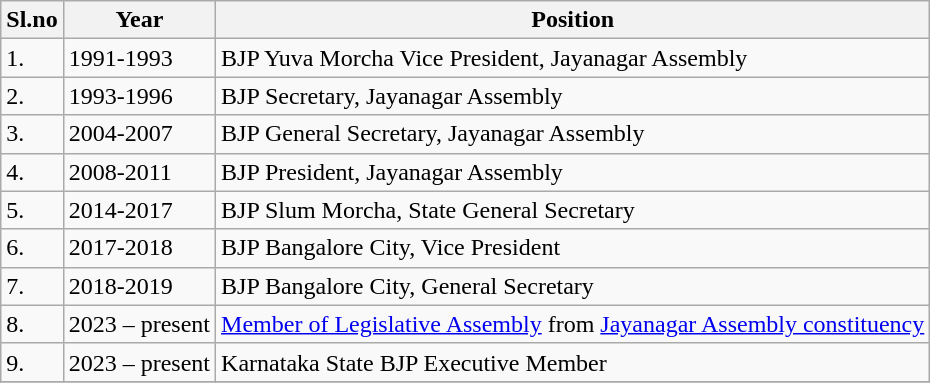<table class="sortable wikitable">
<tr>
<th>Sl.no</th>
<th>Year</th>
<th>Position</th>
</tr>
<tr>
<td>1.</td>
<td>1991-1993</td>
<td>BJP Yuva Morcha Vice President, Jayanagar Assembly</td>
</tr>
<tr>
<td>2.</td>
<td>1993-1996</td>
<td>BJP Secretary, Jayanagar Assembly</td>
</tr>
<tr>
<td>3.</td>
<td>2004-2007</td>
<td>BJP General Secretary, Jayanagar Assembly</td>
</tr>
<tr>
<td>4.</td>
<td>2008-2011</td>
<td>BJP President, Jayanagar Assembly</td>
</tr>
<tr>
<td>5.</td>
<td>2014-2017</td>
<td>BJP Slum Morcha, State General Secretary</td>
</tr>
<tr>
<td>6.</td>
<td>2017-2018</td>
<td>BJP Bangalore City, Vice President</td>
</tr>
<tr>
<td>7.</td>
<td>2018-2019</td>
<td>BJP Bangalore City, General Secretary</td>
</tr>
<tr>
<td>8.</td>
<td>2023 – present</td>
<td><a href='#'>Member of Legislative Assembly</a> from <a href='#'>Jayanagar Assembly constituency</a></td>
</tr>
<tr>
<td>9.</td>
<td>2023 – present</td>
<td>Karnataka State BJP Executive Member</td>
</tr>
<tr>
</tr>
</table>
